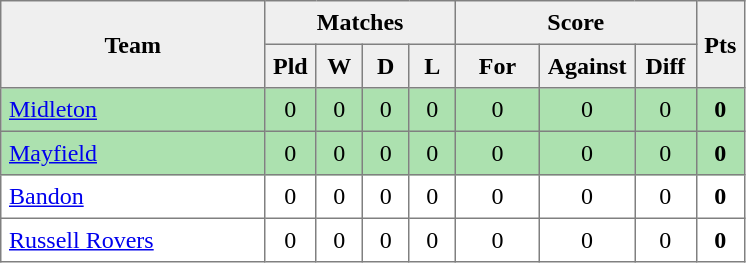<table style=border-collapse:collapse border=1 cellspacing=0 cellpadding=5>
<tr align=center bgcolor=#efefef>
<th rowspan=2 width=165>Team</th>
<th colspan=4>Matches</th>
<th colspan=3>Score</th>
<th rowspan=2width=20>Pts</th>
</tr>
<tr align=center bgcolor=#efefef>
<th width=20>Pld</th>
<th width=20>W</th>
<th width=20>D</th>
<th width=20>L</th>
<th width=45>For</th>
<th width=45>Against</th>
<th width=30>Diff</th>
</tr>
<tr align=center style="background:#ACE1AF;">
<td style="text-align:left;"><a href='#'>Midleton</a></td>
<td>0</td>
<td>0</td>
<td>0</td>
<td>0</td>
<td>0</td>
<td>0</td>
<td>0</td>
<td><strong>0</strong></td>
</tr>
<tr align=center style="background:#ACE1AF;">
<td style="text-align:left;"><a href='#'>Mayfield</a></td>
<td>0</td>
<td>0</td>
<td>0</td>
<td>0</td>
<td>0</td>
<td>0</td>
<td>0</td>
<td><strong>0</strong></td>
</tr>
<tr align=center>
<td style="text-align:left;"><a href='#'>Bandon</a></td>
<td>0</td>
<td>0</td>
<td>0</td>
<td>0</td>
<td>0</td>
<td>0</td>
<td>0</td>
<td><strong>0</strong></td>
</tr>
<tr align=center>
<td style="text-align:left;"><a href='#'>Russell Rovers</a></td>
<td>0</td>
<td>0</td>
<td>0</td>
<td>0</td>
<td>0</td>
<td>0</td>
<td>0</td>
<td><strong>0</strong></td>
</tr>
</table>
